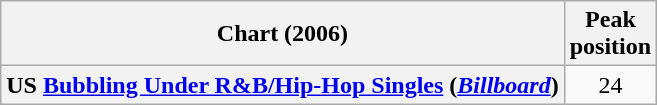<table class="wikitable sortable plainrowheaders" style="text-align:center">
<tr>
<th scope="col">Chart (2006)</th>
<th scope="col">Peak<br>position</th>
</tr>
<tr>
<th scope="row">US <a href='#'>Bubbling Under R&B/Hip-Hop Singles</a> (<em><a href='#'>Billboard</a></em>)</th>
<td style="text-align:center;">24</td>
</tr>
</table>
